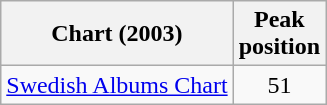<table class="wikitable sortable">
<tr>
<th align="center">Chart (2003)</th>
<th align="center">Peak<br>position</th>
</tr>
<tr>
<td align="left"><a href='#'>Swedish Albums Chart</a></td>
<td align="center">51</td>
</tr>
</table>
